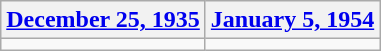<table class=wikitable>
<tr>
<th><a href='#'>December 25, 1935</a></th>
<th><a href='#'>January 5, 1954</a></th>
</tr>
<tr>
<td></td>
<td></td>
</tr>
</table>
